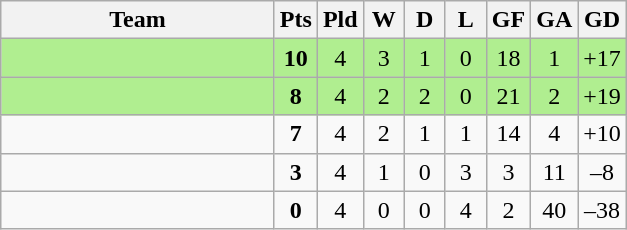<table class="wikitable" style="text-align:center;">
<tr>
<th width=175>Team</th>
<th width=20  abbr="Points">Pts</th>
<th width=20  abbr="Played">Pld</th>
<th width=20  abbr="Won">W</th>
<th width=20  abbr="Drawn">D</th>
<th width=20  abbr="Lost">L</th>
<th width=20  abbr="Goals for">GF</th>
<th width=20  abbr="Goals against">GA</th>
<th width=20  abbr="Goal difference">GD</th>
</tr>
<tr style="background: #B0EE90;">
<td align=left></td>
<td><strong>10</strong></td>
<td>4</td>
<td>3</td>
<td>1</td>
<td>0</td>
<td>18</td>
<td>1</td>
<td>+17</td>
</tr>
<tr style="background: #B0EE90;">
<td align=left></td>
<td><strong>8</strong></td>
<td>4</td>
<td>2</td>
<td>2</td>
<td>0</td>
<td>21</td>
<td>2</td>
<td>+19</td>
</tr>
<tr>
<td align=left></td>
<td><strong>7</strong></td>
<td>4</td>
<td>2</td>
<td>1</td>
<td>1</td>
<td>14</td>
<td>4</td>
<td>+10</td>
</tr>
<tr>
<td align=left></td>
<td><strong>3</strong></td>
<td>4</td>
<td>1</td>
<td>0</td>
<td>3</td>
<td>3</td>
<td>11</td>
<td>–8</td>
</tr>
<tr>
<td align=left></td>
<td><strong>0</strong></td>
<td>4</td>
<td>0</td>
<td>0</td>
<td>4</td>
<td>2</td>
<td>40</td>
<td>–38</td>
</tr>
</table>
